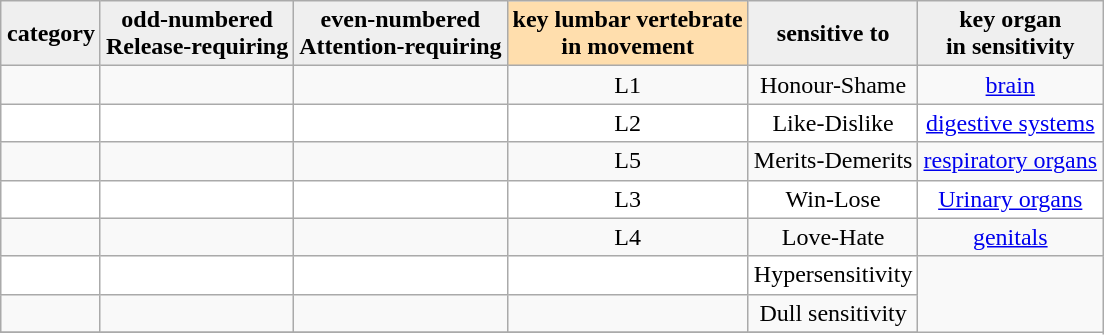<table class="wikitable" style="margin: auto; text-align:center;">
<tr>
<th style="background-color: #efefef;">category</th>
<th style="background-color: #efefef;">odd-numbered <br>Release-requiring</th>
<th style="background-color: #efefef;">even-numbered <br>Attention-requiring</th>
<th style="background-color: #ffdead;">key lumbar vertebrate<br>in movement</th>
<th style="background-color: #efefef;">sensitive to</th>
<th style="background-color: #efefef;">key organ<br>in sensitivity</th>
</tr>
<tr>
<td></td>
<td></td>
<td></td>
<td>L1</td>
<td>Honour-Shame</td>
<td><a href='#'>brain</a></td>
</tr>
<tr>
<td style="background-color: white;"></td>
<td style="background-color: white;"></td>
<td style="background-color: white;"></td>
<td style="background-color: white;">L2</td>
<td style="background-color: white;">Like-Dislike</td>
<td style="background-color: white;"><a href='#'>digestive systems</a></td>
</tr>
<tr>
<td></td>
<td></td>
<td></td>
<td>L5</td>
<td>Merits-Demerits</td>
<td><a href='#'>respiratory organs</a></td>
</tr>
<tr>
<td style="background-color: white;"></td>
<td style="background-color: white;"></td>
<td style="background-color: white;"></td>
<td style="background-color: white;">L3</td>
<td style="background-color: white;">Win-Lose</td>
<td style="background-color: white;"><a href='#'>Urinary organs</a></td>
</tr>
<tr>
<td></td>
<td></td>
<td></td>
<td>L4</td>
<td>Love-Hate</td>
<td><a href='#'>genitals</a></td>
</tr>
<tr>
<td style="background-color: white;"></td>
<td style="background-color: white;"></td>
<td style="background-color: white;"></td>
<td style="background-color: white;"></td>
<td style="background-color: white;">Hypersensitivity</td>
</tr>
<tr>
<td></td>
<td></td>
<td></td>
<td></td>
<td>Dull sensitivity</td>
</tr>
<tr>
</tr>
</table>
